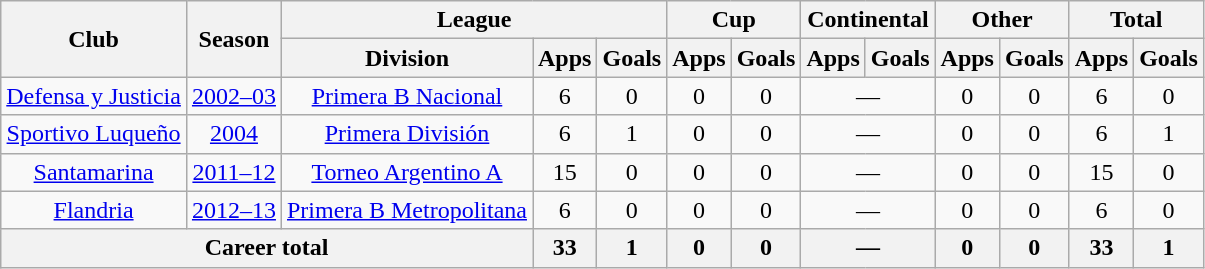<table class="wikitable" style="text-align:center">
<tr>
<th rowspan="2">Club</th>
<th rowspan="2">Season</th>
<th colspan="3">League</th>
<th colspan="2">Cup</th>
<th colspan="2">Continental</th>
<th colspan="2">Other</th>
<th colspan="2">Total</th>
</tr>
<tr>
<th>Division</th>
<th>Apps</th>
<th>Goals</th>
<th>Apps</th>
<th>Goals</th>
<th>Apps</th>
<th>Goals</th>
<th>Apps</th>
<th>Goals</th>
<th>Apps</th>
<th>Goals</th>
</tr>
<tr>
<td><a href='#'>Defensa y Justicia</a></td>
<td><a href='#'>2002–03</a></td>
<td><a href='#'>Primera B Nacional</a></td>
<td>6</td>
<td>0</td>
<td>0</td>
<td>0</td>
<td colspan="2">—</td>
<td>0</td>
<td>0</td>
<td>6</td>
<td>0</td>
</tr>
<tr>
<td><a href='#'>Sportivo Luqueño</a></td>
<td><a href='#'>2004</a></td>
<td><a href='#'>Primera División</a></td>
<td>6</td>
<td>1</td>
<td>0</td>
<td>0</td>
<td colspan="2">—</td>
<td>0</td>
<td>0</td>
<td>6</td>
<td>1</td>
</tr>
<tr>
<td><a href='#'>Santamarina</a></td>
<td><a href='#'>2011–12</a></td>
<td><a href='#'>Torneo Argentino A</a></td>
<td>15</td>
<td>0</td>
<td>0</td>
<td>0</td>
<td colspan="2">—</td>
<td>0</td>
<td>0</td>
<td>15</td>
<td>0</td>
</tr>
<tr>
<td><a href='#'>Flandria</a></td>
<td><a href='#'>2012–13</a></td>
<td><a href='#'>Primera B Metropolitana</a></td>
<td>6</td>
<td>0</td>
<td>0</td>
<td>0</td>
<td colspan="2">—</td>
<td>0</td>
<td>0</td>
<td>6</td>
<td>0</td>
</tr>
<tr>
<th colspan="3">Career total</th>
<th>33</th>
<th>1</th>
<th>0</th>
<th>0</th>
<th colspan="2">—</th>
<th>0</th>
<th>0</th>
<th>33</th>
<th>1</th>
</tr>
</table>
